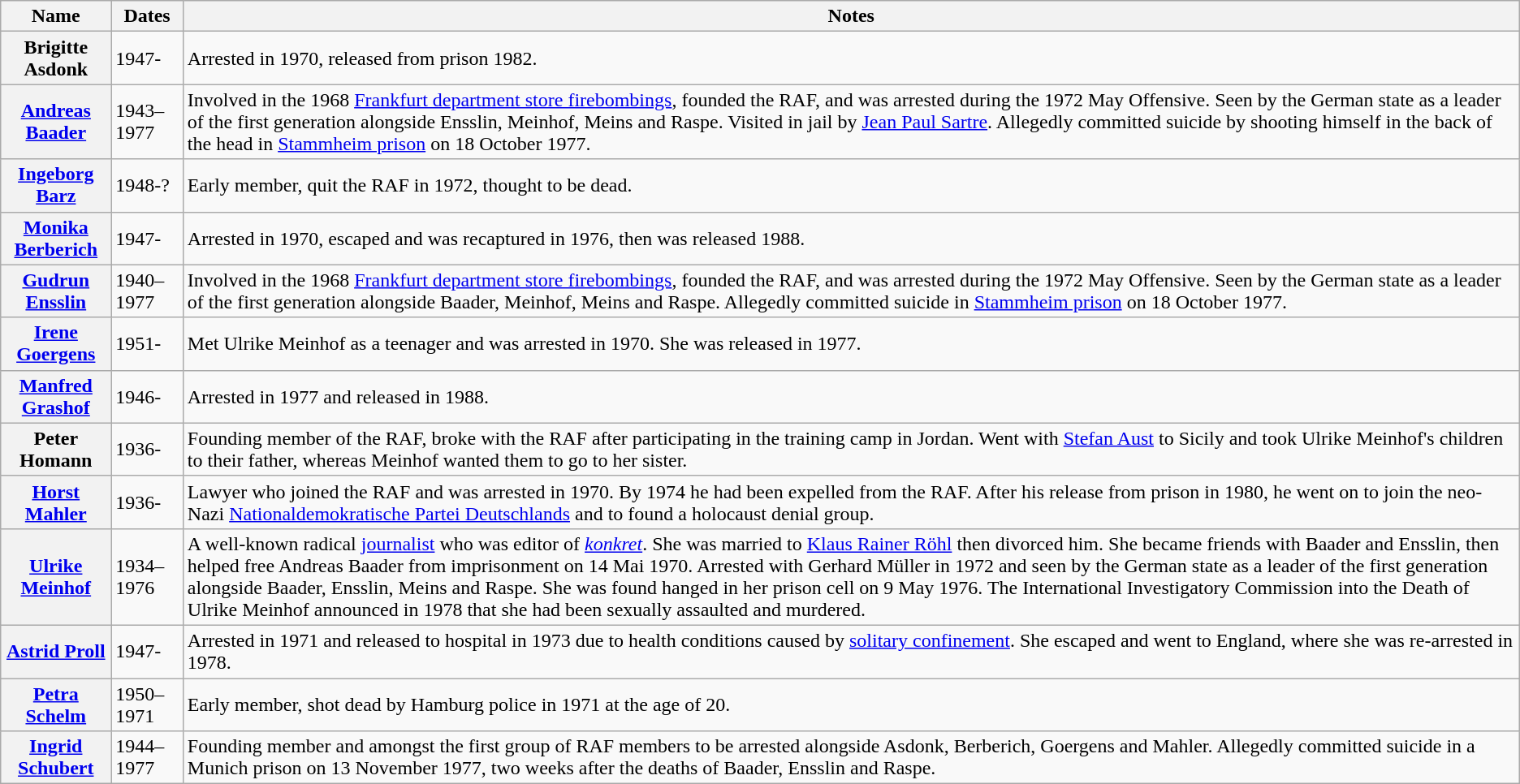<table class="wikitable sortable plainrowheaders">
<tr>
<th scope="col">Name</th>
<th scope="col">Dates</th>
<th scope="col">Notes</th>
</tr>
<tr>
<th scope="row">Brigitte Asdonk</th>
<td>1947-</td>
<td>Arrested in 1970, released from prison 1982.</td>
</tr>
<tr>
<th scope="row"><a href='#'>Andreas Baader</a></th>
<td>1943–1977</td>
<td>Involved in the 1968 <a href='#'>Frankfurt department store firebombings</a>, founded the RAF, and was arrested during the 1972 May Offensive. Seen by the German state as a leader of the first generation alongside Ensslin, Meinhof, Meins and Raspe. Visited in jail by <a href='#'>Jean Paul Sartre</a>. Allegedly committed suicide by shooting himself in the back of the head in <a href='#'>Stammheim prison</a> on 18 October 1977.</td>
</tr>
<tr>
<th scope="row"><a href='#'>Ingeborg Barz</a></th>
<td>1948-?</td>
<td>Early member, quit the RAF in 1972, thought to be dead.</td>
</tr>
<tr>
<th scope="row"><a href='#'>Monika Berberich</a></th>
<td>1947-</td>
<td>Arrested in 1970, escaped and was recaptured in 1976, then was released 1988.</td>
</tr>
<tr>
<th scope="row"><a href='#'>Gudrun Ensslin</a></th>
<td>1940–1977</td>
<td>Involved in the 1968 <a href='#'>Frankfurt department store firebombings</a>, founded the RAF, and was arrested during the 1972 May Offensive. Seen by the German state as a leader of the first generation alongside Baader, Meinhof, Meins and Raspe. Allegedly committed suicide in <a href='#'>Stammheim prison</a> on 18 October 1977.</td>
</tr>
<tr>
<th scope="row"><a href='#'>Irene Goergens</a></th>
<td>1951-</td>
<td>Met Ulrike Meinhof as a teenager and was arrested in 1970. She was released in 1977.</td>
</tr>
<tr>
<th scope="row"><a href='#'>Manfred Grashof</a></th>
<td>1946-</td>
<td>Arrested in 1977 and released in 1988.</td>
</tr>
<tr>
<th scope="row">Peter Homann</th>
<td>1936-</td>
<td>Founding member of the RAF, broke with the RAF after participating in the training camp in Jordan. Went with <a href='#'>Stefan Aust</a> to Sicily and took Ulrike Meinhof's children to their father, whereas Meinhof wanted them to go to her sister.</td>
</tr>
<tr>
<th scope="row"><a href='#'>Horst Mahler</a></th>
<td>1936-</td>
<td>Lawyer who joined the RAF and was arrested in 1970. By 1974 he had been expelled from the RAF. After his release from prison in 1980, he went on to join the neo-Nazi <a href='#'>Nationaldemokratische Partei Deutschlands</a> and to found a holocaust denial group.</td>
</tr>
<tr>
<th scope="row"><a href='#'>Ulrike Meinhof</a></th>
<td>1934–1976</td>
<td>A well-known radical <a href='#'>journalist</a> who was editor of <em><a href='#'>konkret</a></em>. She was married to <a href='#'>Klaus Rainer Röhl</a> then divorced him. She became friends with Baader and Ensslin, then helped free Andreas Baader from imprisonment on 14 Mai 1970. Arrested with Gerhard Müller in 1972 and seen by the German state as a leader of the first generation alongside Baader, Ensslin, Meins and Raspe. She was found hanged in her prison cell on 9 May 1976. The International Investigatory Commission into the Death of Ulrike Meinhof announced in 1978 that she had been sexually assaulted and murdered.</td>
</tr>
<tr>
<th scope="row"><a href='#'>Astrid Proll</a></th>
<td>1947-</td>
<td>Arrested in 1971 and released to hospital in 1973 due to health conditions caused by <a href='#'>solitary confinement</a>. She escaped and went to England, where she was re-arrested in 1978.</td>
</tr>
<tr>
<th scope="row"><a href='#'>Petra Schelm</a></th>
<td>1950–1971</td>
<td>Early member, shot dead by Hamburg police in 1971 at the age of 20.</td>
</tr>
<tr>
<th scope="row"><a href='#'>Ingrid Schubert</a></th>
<td>1944–1977</td>
<td>Founding member and amongst the first group of RAF members to be arrested alongside Asdonk, Berberich, Goergens and Mahler. Allegedly committed suicide in a Munich prison on 13 November 1977, two weeks after the deaths of Baader, Ensslin and Raspe.</td>
</tr>
</table>
